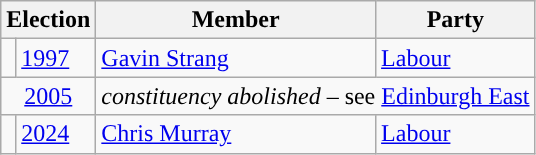<table class="wikitable">
<tr>
<th colspan="2">Election</th>
<th>Member </th>
<th>Party</th>
</tr>
<tr>
<td style="color:inherit;background-color: "></td>
<td><a href='#'>1997</a></td>
<td><a href='#'>Gavin Strang</a></td>
<td><a href='#'>Labour</a></td>
</tr>
<tr>
<td colspan="2" align="center"><a href='#'>2005</a></td>
<td colspan="2"><em>constituency abolished</em> – see <a href='#'>Edinburgh East</a></td>
</tr>
<tr>
<td style="color:inherit;background-color: "></td>
<td><a href='#'>2024</a></td>
<td><a href='#'>Chris Murray</a></td>
<td><a href='#'>Labour</a></td>
</tr>
</table>
